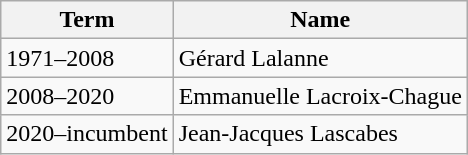<table class="wikitable">
<tr>
<th scope="col">Term</th>
<th scope="col">Name</th>
</tr>
<tr>
<td>1971–2008</td>
<td>Gérard Lalanne</td>
</tr>
<tr>
<td>2008–2020</td>
<td>Emmanuelle Lacroix-Chague</td>
</tr>
<tr>
<td>2020–incumbent</td>
<td>Jean-Jacques Lascabes</td>
</tr>
</table>
